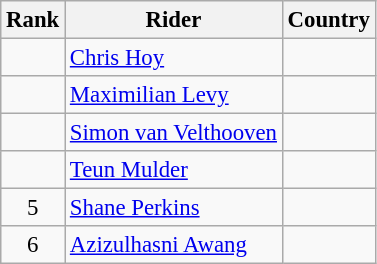<table class="wikitable sortable" style="font-size:95%" style="width:25em;">
<tr>
<th>Rank</th>
<th>Rider</th>
<th>Country</th>
</tr>
<tr>
<td align=center></td>
<td><a href='#'>Chris Hoy</a></td>
<td></td>
</tr>
<tr>
<td align=center></td>
<td><a href='#'>Maximilian Levy</a></td>
<td></td>
</tr>
<tr>
<td align=center></td>
<td><a href='#'>Simon van Velthooven</a></td>
<td></td>
</tr>
<tr>
<td align=center></td>
<td><a href='#'>Teun Mulder</a></td>
<td></td>
</tr>
<tr>
<td align=center>5</td>
<td><a href='#'>Shane Perkins</a></td>
<td></td>
</tr>
<tr>
<td align=center>6</td>
<td><a href='#'>Azizulhasni Awang</a></td>
<td></td>
</tr>
</table>
